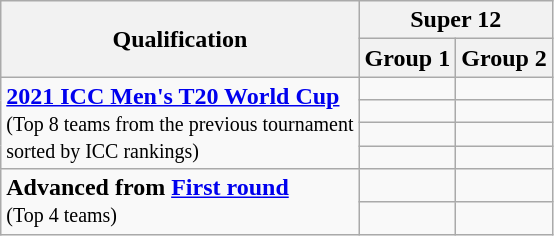<table class="wikitable">
<tr>
<th rowspan=2>Qualification</th>
<th colspan=2>Super 12</th>
</tr>
<tr>
<th>Group 1</th>
<th>Group 2</th>
</tr>
<tr>
<td rowspan="4" style="text align:center"><strong><a href='#'>2021 ICC Men's T20 World Cup</a></strong><br><small>(Top 8 teams from the previous tournament<br> sorted by ICC rankings)</small></td>
<td></td>
<td></td>
</tr>
<tr>
<td></td>
<td></td>
</tr>
<tr>
<td></td>
<td></td>
</tr>
<tr>
<td></td>
<td></td>
</tr>
<tr>
<td rowspan="2" style="text align:center"><strong>Advanced from <a href='#'>First round</a></strong><br><small>(Top 4 teams)</small></td>
<td></td>
<td></td>
</tr>
<tr>
<td></td>
<td></td>
</tr>
</table>
